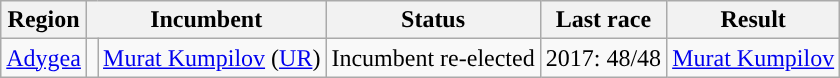<table class="wikitable sortable">
<tr>
<th>Region</th>
<th colspan=2>Incumbent</th>
<th>Status</th>
<th>Last race</th>
<th>Result</th>
</tr>
<tr>
<td><a href='#'>Adygea</a></td>
<td style="background: "></td>
<td><a href='#'>Murat Kumpilov</a> (<a href='#'>UR</a>)</td>
<td>Incumbent re-elected</td>
<td>2017: 48/48</td>
<td><a href='#'>Murat Kumpilov</a> </td>
</tr>
</table>
